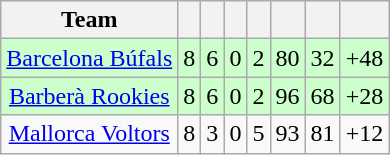<table class="wikitable sortable" style="text-align: center;">
<tr>
<th>Team</th>
<th></th>
<th></th>
<th></th>
<th></th>
<th></th>
<th></th>
<th></th>
</tr>
<tr bgcolor=ccffcc>
<td><a href='#'>Barcelona Búfals</a></td>
<td>8</td>
<td>6</td>
<td>0</td>
<td>2</td>
<td>80</td>
<td>32</td>
<td>+48</td>
</tr>
<tr bgcolor=ccffcc>
<td><a href='#'>Barberà Rookies</a></td>
<td>8</td>
<td>6</td>
<td>0</td>
<td>2</td>
<td>96</td>
<td>68</td>
<td>+28</td>
</tr>
<tr>
<td><a href='#'>Mallorca Voltors</a></td>
<td>8</td>
<td>3</td>
<td>0</td>
<td>5</td>
<td>93</td>
<td>81</td>
<td>+12</td>
</tr>
</table>
